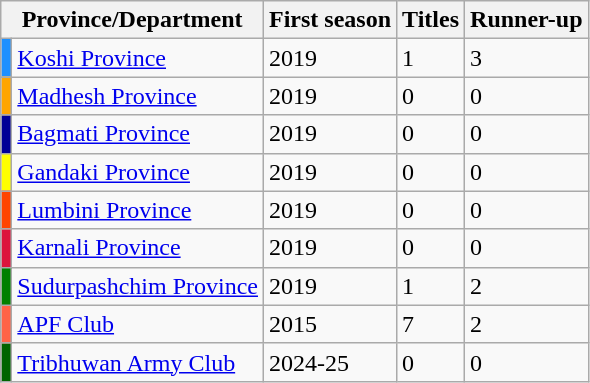<table class="wikitable">
<tr>
<th colspan="2">Province/Department</th>
<th>First season</th>
<th>Titles</th>
<th>Runner-up</th>
</tr>
<tr>
<td bgcolor="dodgerblue"></td>
<td><a href='#'>Koshi Province</a></td>
<td>2019</td>
<td>1</td>
<td>3</td>
</tr>
<tr>
<td bgcolor="orange"></td>
<td><a href='#'>Madhesh Province</a></td>
<td>2019</td>
<td>0</td>
<td>0</td>
</tr>
<tr>
<td bgcolor="#008000#213965"></td>
<td><a href='#'>Bagmati Province</a></td>
<td>2019</td>
<td>0</td>
<td>0</td>
</tr>
<tr>
<td bgcolor="yellow"></td>
<td><a href='#'>Gandaki Province</a></td>
<td>2019</td>
<td>0</td>
<td>0</td>
</tr>
<tr>
<td bgcolor="orangered"></td>
<td><a href='#'>Lumbini Province</a></td>
<td>2019</td>
<td>0</td>
<td>0</td>
</tr>
<tr>
<td bgcolor="crimson"></td>
<td><a href='#'>Karnali Province</a></td>
<td>2019</td>
<td>0</td>
<td>0</td>
</tr>
<tr>
<td bgcolor="#008000"></td>
<td><a href='#'>Sudurpashchim Province</a></td>
<td>2019</td>
<td>1</td>
<td>2</td>
</tr>
<tr>
<td bgcolor="tomato"></td>
<td><a href='#'>APF Club</a></td>
<td>2015</td>
<td>7</td>
<td>2</td>
</tr>
<tr>
<td bgcolor="darkgreen"></td>
<td><a href='#'>Tribhuwan Army Club</a></td>
<td>2024-25</td>
<td>0</td>
<td>0</td>
</tr>
</table>
